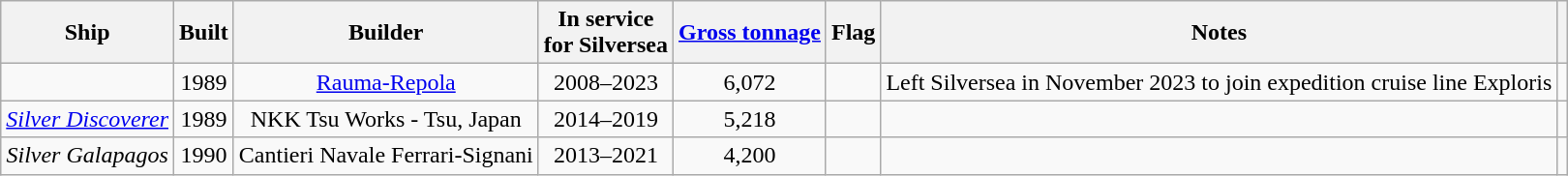<table class="wikitable sortable" style="text-align: center;">
<tr>
<th>Ship</th>
<th>Built</th>
<th>Builder</th>
<th>In service <br>for Silversea</th>
<th><a href='#'>Gross tonnage</a></th>
<th>Flag</th>
<th>Notes</th>
<th></th>
</tr>
<tr>
<td></td>
<td>1989</td>
<td><a href='#'>Rauma-Repola</a></td>
<td>2008–2023</td>
<td>6,072</td>
<td></td>
<td>Left Silversea in November 2023 to join expedition cruise line Exploris</td>
<td></td>
</tr>
<tr>
<td><em><a href='#'>Silver Discoverer</a></em></td>
<td>1989</td>
<td>NKK Tsu Works - Tsu, Japan</td>
<td>2014–2019</td>
<td>5,218</td>
<td></td>
<td></td>
<td></td>
</tr>
<tr>
<td><em>Silver Galapagos</em></td>
<td>1990</td>
<td>Cantieri Navale Ferrari-Signani</td>
<td>2013–2021</td>
<td>4,200</td>
<td></td>
<td></td>
<td></td>
</tr>
</table>
